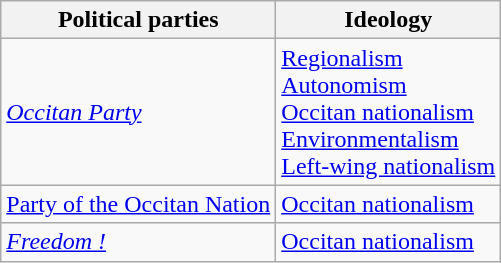<table class="wikitable unsortable">
<tr>
<th>Political parties</th>
<th>Ideology</th>
</tr>
<tr>
<td><em><a href='#'>Occitan Party</a></em></td>
<td><a href='#'>Regionalism</a><br><a href='#'>Autonomism</a><br><a href='#'>Occitan nationalism</a><br><a href='#'>Environmentalism</a><br><a href='#'>Left-wing nationalism</a></td>
</tr>
<tr>
<td><a href='#'>Party of the Occitan Nation</a></td>
<td><a href='#'>Occitan nationalism</a></td>
</tr>
<tr>
<td><em><a href='#'>Freedom !</a></em></td>
<td><a href='#'>Occitan nationalism</a></td>
</tr>
</table>
